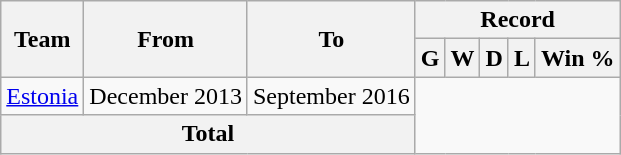<table class="wikitable" style="text-align: center">
<tr>
<th rowspan="2">Team</th>
<th rowspan="2">From</th>
<th rowspan="2">To</th>
<th colspan="5">Record</th>
</tr>
<tr>
<th>G</th>
<th>W</th>
<th>D</th>
<th>L</th>
<th>Win %</th>
</tr>
<tr>
<td align=left><a href='#'>Estonia</a></td>
<td align=left>December 2013</td>
<td align=left>September 2016<br></td>
</tr>
<tr>
<th colspan="3">Total<br></th>
</tr>
</table>
